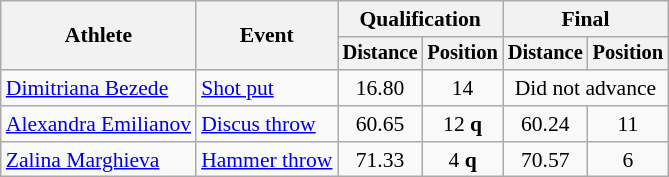<table class=wikitable style=font-size:90%>
<tr>
<th rowspan=2>Athlete</th>
<th rowspan=2>Event</th>
<th colspan=2>Qualification</th>
<th colspan=2>Final</th>
</tr>
<tr style=font-size:95%>
<th>Distance</th>
<th>Position</th>
<th>Distance</th>
<th>Position</th>
</tr>
<tr align=center>
<td align=left><a href='#'>Dimitriana Bezede</a></td>
<td align=left><a href='#'>Shot put</a></td>
<td>16.80</td>
<td>14</td>
<td colspan=2>Did not advance</td>
</tr>
<tr align=center>
<td align=left><a href='#'>Alexandra Emilianov</a></td>
<td align=left><a href='#'>Discus throw</a></td>
<td>60.65</td>
<td>12 <strong>q</strong></td>
<td>60.24</td>
<td>11</td>
</tr>
<tr align=center>
<td align=left><a href='#'>Zalina Marghieva</a></td>
<td align=left><a href='#'>Hammer throw</a></td>
<td>71.33</td>
<td>4 <strong>q</strong></td>
<td>70.57</td>
<td>6</td>
</tr>
</table>
